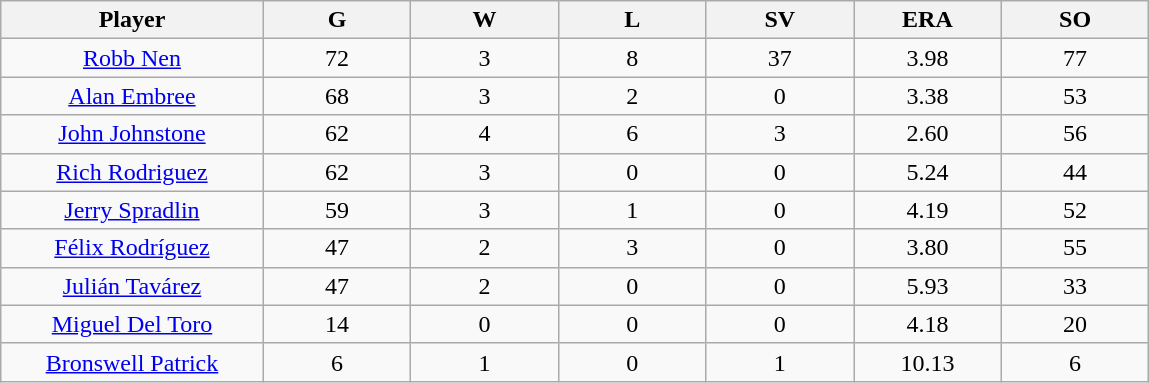<table class="wikitable sortable">
<tr>
<th bgcolor="#DDDDFF" width="16%">Player</th>
<th bgcolor="#DDDDFF" width="9%">G</th>
<th bgcolor="#DDDDFF" width="9%">W</th>
<th bgcolor="#DDDDFF" width="9%">L</th>
<th bgcolor="#DDDDFF" width="9%">SV</th>
<th bgcolor="#DDDDFF" width="9%">ERA</th>
<th bgcolor="#DDDDFF" width="9%">SO</th>
</tr>
<tr align=center>
<td><a href='#'>Robb Nen</a></td>
<td>72</td>
<td>3</td>
<td>8</td>
<td>37</td>
<td>3.98</td>
<td>77</td>
</tr>
<tr align=center>
<td><a href='#'>Alan Embree</a></td>
<td>68</td>
<td>3</td>
<td>2</td>
<td>0</td>
<td>3.38</td>
<td>53</td>
</tr>
<tr align=center>
<td><a href='#'>John Johnstone</a></td>
<td>62</td>
<td>4</td>
<td>6</td>
<td>3</td>
<td>2.60</td>
<td>56</td>
</tr>
<tr align=center>
<td><a href='#'>Rich Rodriguez</a></td>
<td>62</td>
<td>3</td>
<td>0</td>
<td>0</td>
<td>5.24</td>
<td>44</td>
</tr>
<tr align=center>
<td><a href='#'>Jerry Spradlin</a></td>
<td>59</td>
<td>3</td>
<td>1</td>
<td>0</td>
<td>4.19</td>
<td>52</td>
</tr>
<tr align=center>
<td><a href='#'>Félix Rodríguez</a></td>
<td>47</td>
<td>2</td>
<td>3</td>
<td>0</td>
<td>3.80</td>
<td>55</td>
</tr>
<tr align=center>
<td><a href='#'>Julián Tavárez</a></td>
<td>47</td>
<td>2</td>
<td>0</td>
<td>0</td>
<td>5.93</td>
<td>33</td>
</tr>
<tr align=center>
<td><a href='#'>Miguel Del Toro</a></td>
<td>14</td>
<td>0</td>
<td>0</td>
<td>0</td>
<td>4.18</td>
<td>20</td>
</tr>
<tr align=center>
<td><a href='#'>Bronswell Patrick</a></td>
<td>6</td>
<td>1</td>
<td>0</td>
<td>1</td>
<td>10.13</td>
<td>6</td>
</tr>
</table>
